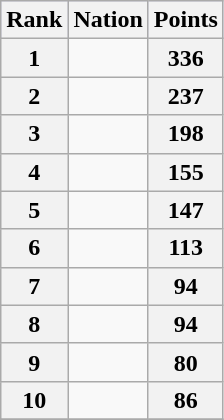<table class="wikitable">
<tr style="background:#ccccff;">
<th>Rank</th>
<th>Nation</th>
<th>Points</th>
</tr>
<tr>
<th>1</th>
<td></td>
<th>336</th>
</tr>
<tr>
<th>2</th>
<td></td>
<th>237</th>
</tr>
<tr>
<th>3</th>
<td></td>
<th>198</th>
</tr>
<tr>
<th>4</th>
<td></td>
<th>155</th>
</tr>
<tr>
<th>5</th>
<td></td>
<th>147</th>
</tr>
<tr>
<th>6</th>
<td></td>
<th>113</th>
</tr>
<tr>
<th>7</th>
<td></td>
<th>94</th>
</tr>
<tr>
<th>8</th>
<td></td>
<th>94</th>
</tr>
<tr>
<th>9</th>
<td></td>
<th>80</th>
</tr>
<tr>
<th>10</th>
<td></td>
<th>86</th>
</tr>
<tr>
</tr>
</table>
